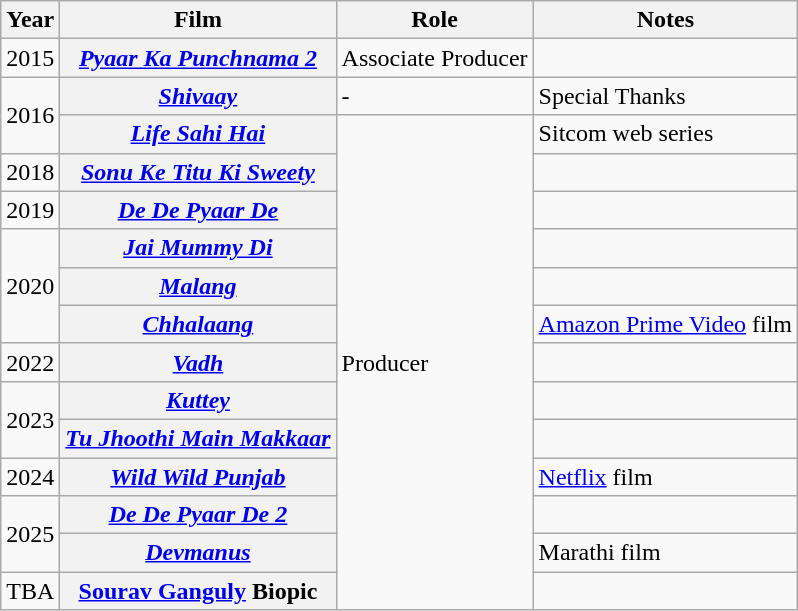<table class="wikitable sortable plainrowheaders">
<tr>
<th scope="col">Year</th>
<th scope="col">Film</th>
<th scope="col">Role</th>
<th scope="col">Notes</th>
</tr>
<tr>
<td>2015</td>
<th scope="row"><em><a href='#'>Pyaar Ka Punchnama 2</a></em></th>
<td>Associate Producer</td>
<td></td>
</tr>
<tr>
<td rowspan=2>2016</td>
<th scope="row"><em><a href='#'>Shivaay</a></em></th>
<td>-</td>
<td>Special Thanks</td>
</tr>
<tr>
<th scope="row"><em><a href='#'>Life Sahi Hai</a></em></th>
<td rowspan="13">Producer</td>
<td>Sitcom web series</td>
</tr>
<tr>
<td>2018</td>
<th scope="row"><em><a href='#'>Sonu Ke Titu Ki Sweety</a></em></th>
<td></td>
</tr>
<tr>
<td>2019</td>
<th scope="row"><em><a href='#'>De De Pyaar De</a></em></th>
<td></td>
</tr>
<tr>
<td rowspan=3>2020</td>
<th scope="row"><em><a href='#'>Jai Mummy Di</a></em></th>
<td></td>
</tr>
<tr>
<th scope="row"><em><a href='#'>Malang</a></em></th>
<td></td>
</tr>
<tr>
<th scope="row"><em><a href='#'>Chhalaang</a></em></th>
<td><a href='#'>Amazon Prime Video</a> film</td>
</tr>
<tr>
<td>2022</td>
<th scope="row"><em><a href='#'>Vadh</a></em></th>
<td></td>
</tr>
<tr>
<td rowspan=2>2023</td>
<th scope="row"><em><a href='#'>Kuttey</a></em></th>
<td></td>
</tr>
<tr>
<th scope="row"><em><a href='#'>Tu Jhoothi Main Makkaar</a></em></th>
<td></td>
</tr>
<tr>
<td>2024</td>
<th scope="row"><em><a href='#'>Wild Wild Punjab</a></em></th>
<td><a href='#'>Netflix</a> film</td>
</tr>
<tr>
<td rowspan="2">2025</td>
<th scope="row"><em><a href='#'>De De Pyaar De 2</a></em></th>
<td></td>
</tr>
<tr>
<th scope="row"><em><a href='#'>Devmanus</a></em></th>
<td>Marathi film</td>
</tr>
<tr>
<td>TBA</td>
<th scope="row"><a href='#'>Sourav Ganguly</a> Biopic</th>
<td></td>
</tr>
</table>
